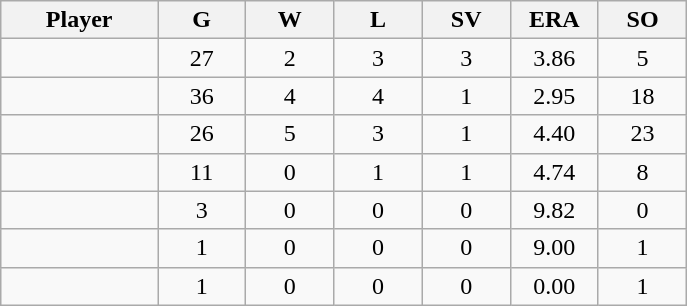<table class="wikitable sortable">
<tr>
<th bgcolor="#DDDDFF" width="16%">Player</th>
<th bgcolor="#DDDDFF" width="9%">G</th>
<th bgcolor="#DDDDFF" width="9%">W</th>
<th bgcolor="#DDDDFF" width="9%">L</th>
<th bgcolor="#DDDDFF" width="9%">SV</th>
<th bgcolor="#DDDDFF" width="9%">ERA</th>
<th bgcolor="#DDDDFF" width="9%">SO</th>
</tr>
<tr align="center">
<td></td>
<td>27</td>
<td>2</td>
<td>3</td>
<td>3</td>
<td>3.86</td>
<td>5</td>
</tr>
<tr align=center>
<td></td>
<td>36</td>
<td>4</td>
<td>4</td>
<td>1</td>
<td>2.95</td>
<td>18</td>
</tr>
<tr align="center">
<td></td>
<td>26</td>
<td>5</td>
<td>3</td>
<td>1</td>
<td>4.40</td>
<td>23</td>
</tr>
<tr align="center">
<td></td>
<td>11</td>
<td>0</td>
<td>1</td>
<td>1</td>
<td>4.74</td>
<td>8</td>
</tr>
<tr align="center">
<td></td>
<td>3</td>
<td>0</td>
<td>0</td>
<td>0</td>
<td>9.82</td>
<td>0</td>
</tr>
<tr align="center">
<td></td>
<td>1</td>
<td>0</td>
<td>0</td>
<td>0</td>
<td>9.00</td>
<td>1</td>
</tr>
<tr align="center">
<td></td>
<td>1</td>
<td>0</td>
<td>0</td>
<td>0</td>
<td>0.00</td>
<td>1</td>
</tr>
</table>
